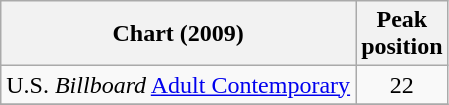<table class="wikitable">
<tr>
<th>Chart (2009)</th>
<th>Peak<br>position</th>
</tr>
<tr>
<td>U.S. <em>Billboard</em> <a href='#'>Adult Contemporary</a></td>
<td align="center">22</td>
</tr>
<tr>
</tr>
</table>
